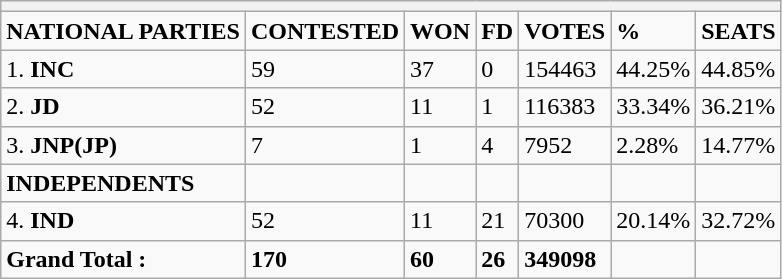<table class="wikitable">
<tr>
<th colspan=8></th>
</tr>
<tr>
<td><strong>NATIONAL  PARTIES</strong></td>
<td><strong>CONTESTED</strong></td>
<td><strong>WON</strong></td>
<td><strong>FD</strong></td>
<td><strong>VOTES</strong></td>
<td><strong>%</strong></td>
<td><strong>SEATS</strong></td>
</tr>
<tr>
<td>1. <strong>INC</strong></td>
<td>59</td>
<td>37</td>
<td>0</td>
<td>154463</td>
<td>44.25%</td>
<td>44.85%</td>
</tr>
<tr>
<td>2. <strong>JD</strong></td>
<td>52</td>
<td>11</td>
<td>1</td>
<td>116383</td>
<td>33.34%</td>
<td>36.21%</td>
</tr>
<tr>
<td>3. <strong>JNP(JP)</strong></td>
<td>7</td>
<td>1</td>
<td>4</td>
<td>7952</td>
<td>2.28%</td>
<td>14.77%</td>
</tr>
<tr>
<td><strong>INDEPENDENTS</strong></td>
<td></td>
<td></td>
<td></td>
<td></td>
<td></td>
<td></td>
</tr>
<tr>
<td>4. <strong>IND</strong></td>
<td>52</td>
<td>11</td>
<td>21</td>
<td>70300</td>
<td>20.14%</td>
<td>32.72%</td>
</tr>
<tr>
<td><strong>Grand Total :</strong></td>
<td><strong>170</strong></td>
<td><strong>60</strong></td>
<td><strong>26</strong></td>
<td><strong>349098</strong></td>
<td></td>
<td></td>
</tr>
</table>
